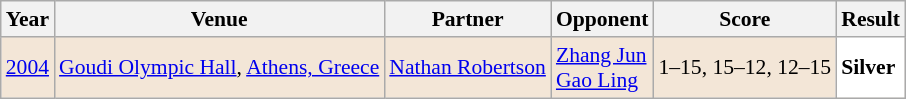<table class="sortable wikitable" style="font-size: 90%;">
<tr>
<th>Year</th>
<th>Venue</th>
<th>Partner</th>
<th>Opponent</th>
<th>Score</th>
<th>Result</th>
</tr>
<tr style="background:#F3E6D7">
<td align="center"><a href='#'>2004</a></td>
<td align="left"><a href='#'>Goudi Olympic Hall</a>, <a href='#'>Athens, Greece</a></td>
<td align="left"> <a href='#'>Nathan Robertson</a></td>
<td align="left"> <a href='#'>Zhang Jun</a> <br>  <a href='#'>Gao Ling</a></td>
<td align="left">1–15, 15–12, 12–15</td>
<td style="text-align:left; background:white"> <strong>Silver</strong></td>
</tr>
</table>
